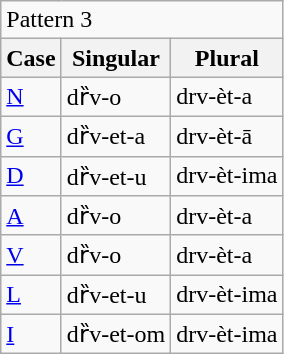<table class="wikitable">
<tr>
<td colspan="5">Pattern 3</td>
</tr>
<tr>
<th>Case</th>
<th>Singular</th>
<th>Plural</th>
</tr>
<tr>
<td><a href='#'>N</a></td>
<td>dȑv-o</td>
<td>drv-èt-a</td>
</tr>
<tr>
<td><a href='#'>G</a></td>
<td>dȑv-et-a</td>
<td>drv-èt-ā</td>
</tr>
<tr>
<td><a href='#'>D</a></td>
<td>dȑv-et-u</td>
<td>drv-èt-ima</td>
</tr>
<tr>
<td><a href='#'>A</a></td>
<td>dȑv-o</td>
<td>drv-èt-a</td>
</tr>
<tr>
<td><a href='#'>V</a></td>
<td>dȑv-o</td>
<td>drv-èt-a</td>
</tr>
<tr>
<td><a href='#'>L</a></td>
<td>dȑv-et-u</td>
<td>drv-èt-ima</td>
</tr>
<tr>
<td><a href='#'>I</a></td>
<td>dȑv-et-om</td>
<td>drv-èt-ima</td>
</tr>
</table>
